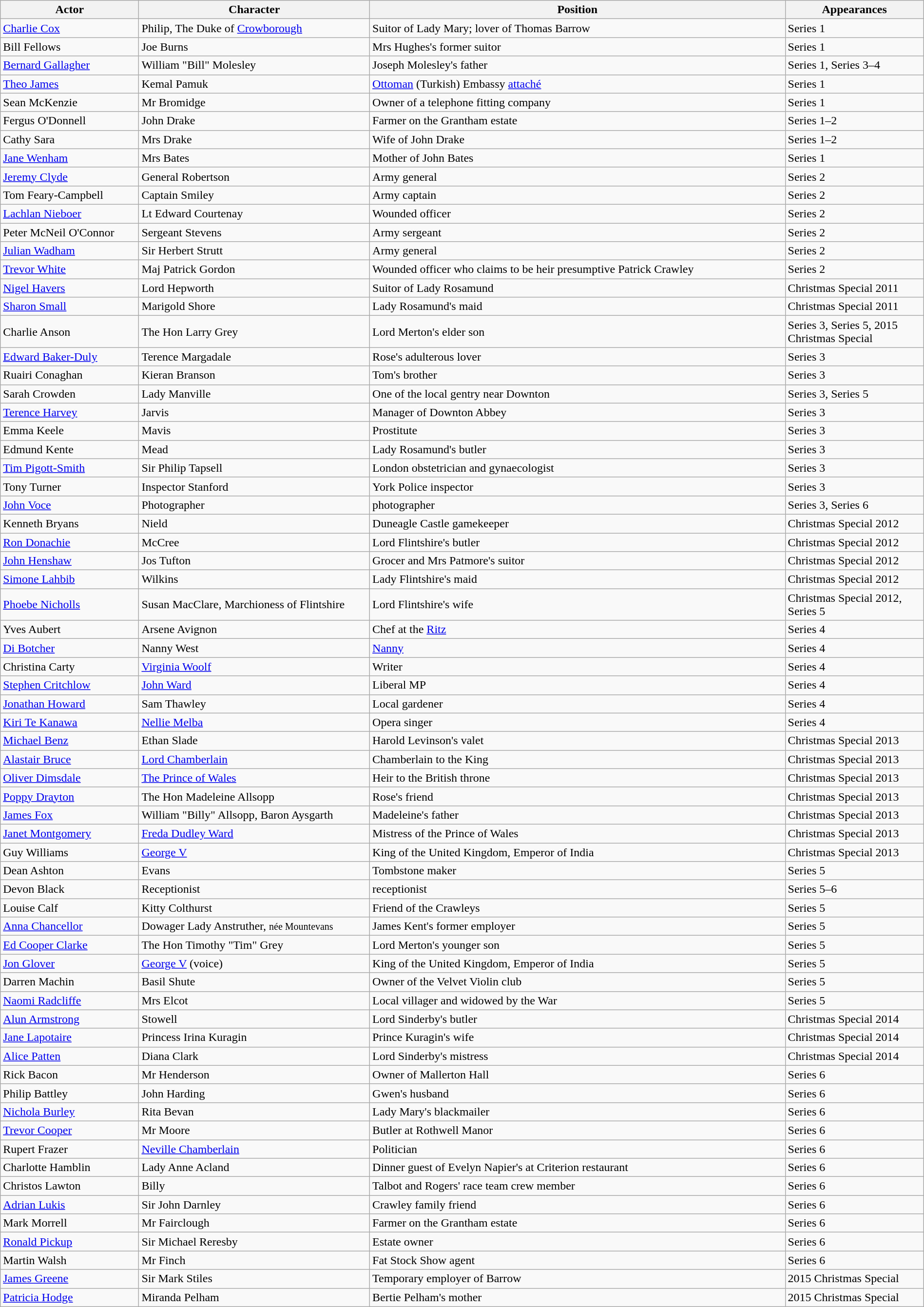<table class="wikitable" style="width:100%;">
<tr>
<th style="width:15%;">Actor</th>
<th style="width:25%;">Character</th>
<th style="width:45%;">Position</th>
<th style="width:15%;">Appearances</th>
</tr>
<tr>
<td><a href='#'>Charlie Cox</a></td>
<td>Philip, The Duke of <a href='#'>Crowborough</a></td>
<td>Suitor of Lady Mary; lover of Thomas Barrow</td>
<td>Series 1</td>
</tr>
<tr>
<td>Bill Fellows</td>
<td>Joe Burns</td>
<td>Mrs Hughes's former suitor</td>
<td>Series 1</td>
</tr>
<tr>
<td><a href='#'>Bernard Gallagher</a></td>
<td>William "Bill" Molesley</td>
<td>Joseph Molesley's father</td>
<td>Series 1, Series 3–4</td>
</tr>
<tr>
<td><a href='#'>Theo James</a></td>
<td>Kemal Pamuk</td>
<td><a href='#'>Ottoman</a> (Turkish) Embassy <a href='#'>attaché</a></td>
<td>Series 1</td>
</tr>
<tr>
<td>Sean McKenzie</td>
<td>Mr Bromidge</td>
<td>Owner of a telephone fitting company</td>
<td>Series 1</td>
</tr>
<tr>
<td>Fergus O'Donnell</td>
<td>John Drake</td>
<td>Farmer on the Grantham estate</td>
<td>Series 1–2</td>
</tr>
<tr>
<td>Cathy Sara</td>
<td>Mrs Drake</td>
<td>Wife of John Drake</td>
<td>Series 1–2</td>
</tr>
<tr>
<td><a href='#'>Jane Wenham</a></td>
<td>Mrs Bates</td>
<td>Mother of John Bates</td>
<td>Series 1</td>
</tr>
<tr>
<td><a href='#'>Jeremy Clyde</a></td>
<td>General Robertson</td>
<td>Army general</td>
<td>Series 2</td>
</tr>
<tr>
<td>Tom Feary-Campbell</td>
<td>Captain Smiley</td>
<td>Army captain</td>
<td>Series 2</td>
</tr>
<tr>
<td><a href='#'>Lachlan Nieboer</a></td>
<td>Lt Edward Courtenay</td>
<td>Wounded officer</td>
<td>Series 2</td>
</tr>
<tr>
<td>Peter McNeil O'Connor</td>
<td>Sergeant Stevens</td>
<td>Army sergeant</td>
<td>Series 2</td>
</tr>
<tr>
<td><a href='#'>Julian Wadham</a></td>
<td>Sir Herbert Strutt</td>
<td>Army general</td>
<td>Series 2</td>
</tr>
<tr>
<td><a href='#'>Trevor White</a></td>
<td>Maj Patrick Gordon</td>
<td>Wounded officer who claims to be heir presumptive Patrick Crawley</td>
<td>Series 2</td>
</tr>
<tr>
<td><a href='#'>Nigel Havers</a></td>
<td>Lord Hepworth</td>
<td>Suitor of Lady Rosamund</td>
<td>Christmas Special 2011</td>
</tr>
<tr>
<td><a href='#'>Sharon Small</a></td>
<td>Marigold Shore</td>
<td>Lady Rosamund's maid</td>
<td>Christmas Special 2011</td>
</tr>
<tr>
<td>Charlie Anson</td>
<td>The Hon Larry Grey</td>
<td>Lord Merton's elder son</td>
<td>Series 3, Series 5, 2015 Christmas Special</td>
</tr>
<tr>
<td><a href='#'>Edward Baker-Duly</a></td>
<td>Terence Margadale</td>
<td>Rose's adulterous lover</td>
<td>Series 3</td>
</tr>
<tr>
<td>Ruairi Conaghan</td>
<td>Kieran Branson</td>
<td>Tom's brother</td>
<td>Series 3</td>
</tr>
<tr>
<td>Sarah Crowden</td>
<td>Lady Manville</td>
<td>One of the local gentry near Downton</td>
<td>Series 3, Series 5</td>
</tr>
<tr>
<td><a href='#'>Terence Harvey</a></td>
<td>Jarvis</td>
<td>Manager of Downton Abbey</td>
<td>Series 3</td>
</tr>
<tr>
<td>Emma Keele</td>
<td>Mavis</td>
<td>Prostitute</td>
<td>Series 3</td>
</tr>
<tr>
<td>Edmund Kente</td>
<td>Mead</td>
<td>Lady Rosamund's butler</td>
<td>Series 3</td>
</tr>
<tr>
<td><a href='#'>Tim Pigott-Smith</a></td>
<td>Sir Philip Tapsell</td>
<td>London obstetrician and gynaecologist</td>
<td>Series 3</td>
</tr>
<tr>
<td>Tony Turner</td>
<td>Inspector Stanford</td>
<td>York Police inspector</td>
<td>Series 3</td>
</tr>
<tr>
<td><a href='#'>John Voce</a></td>
<td>Photographer</td>
<td>photographer</td>
<td>Series 3, Series 6</td>
</tr>
<tr>
<td>Kenneth Bryans</td>
<td>Nield</td>
<td>Duneagle Castle gamekeeper</td>
<td>Christmas Special 2012</td>
</tr>
<tr>
<td><a href='#'>Ron Donachie</a></td>
<td>McCree</td>
<td>Lord Flintshire's butler</td>
<td>Christmas Special 2012</td>
</tr>
<tr>
<td><a href='#'>John Henshaw</a></td>
<td>Jos Tufton</td>
<td>Grocer and Mrs Patmore's suitor</td>
<td>Christmas Special 2012</td>
</tr>
<tr>
<td><a href='#'>Simone Lahbib</a></td>
<td>Wilkins</td>
<td>Lady Flintshire's maid</td>
<td>Christmas Special 2012</td>
</tr>
<tr>
<td><a href='#'>Phoebe Nicholls</a></td>
<td>Susan MacClare, Marchioness of Flintshire</td>
<td>Lord Flintshire's wife</td>
<td>Christmas Special 2012, Series 5</td>
</tr>
<tr>
<td>Yves Aubert</td>
<td>Arsene Avignon</td>
<td>Chef at the <a href='#'>Ritz</a></td>
<td>Series 4</td>
</tr>
<tr>
<td><a href='#'>Di Botcher</a></td>
<td>Nanny West</td>
<td><a href='#'>Nanny</a></td>
<td>Series 4</td>
</tr>
<tr>
<td>Christina Carty</td>
<td><a href='#'>Virginia Woolf</a></td>
<td>Writer</td>
<td>Series 4</td>
</tr>
<tr>
<td><a href='#'>Stephen Critchlow</a></td>
<td><a href='#'>John Ward</a></td>
<td>Liberal MP</td>
<td>Series 4</td>
</tr>
<tr>
<td><a href='#'>Jonathan Howard</a></td>
<td>Sam Thawley</td>
<td>Local gardener</td>
<td>Series 4</td>
</tr>
<tr>
<td><a href='#'>Kiri Te Kanawa</a></td>
<td><a href='#'>Nellie Melba</a></td>
<td>Opera singer</td>
<td>Series 4</td>
</tr>
<tr>
<td><a href='#'>Michael Benz</a></td>
<td>Ethan Slade</td>
<td>Harold Levinson's valet</td>
<td>Christmas Special 2013</td>
</tr>
<tr>
<td><a href='#'>Alastair Bruce</a></td>
<td><a href='#'>Lord Chamberlain</a></td>
<td>Chamberlain to the King</td>
<td>Christmas Special 2013</td>
</tr>
<tr>
<td><a href='#'>Oliver Dimsdale</a></td>
<td><a href='#'>The Prince of Wales</a></td>
<td>Heir to the British throne</td>
<td>Christmas Special 2013</td>
</tr>
<tr>
<td><a href='#'>Poppy Drayton</a></td>
<td>The Hon Madeleine Allsopp</td>
<td>Rose's friend</td>
<td>Christmas Special 2013</td>
</tr>
<tr>
<td><a href='#'>James Fox</a></td>
<td>William "Billy" Allsopp, Baron Aysgarth</td>
<td>Madeleine's father</td>
<td>Christmas Special 2013</td>
</tr>
<tr>
<td><a href='#'>Janet Montgomery</a></td>
<td><a href='#'>Freda Dudley Ward</a></td>
<td>Mistress of the Prince of Wales</td>
<td>Christmas Special 2013</td>
</tr>
<tr>
<td>Guy Williams</td>
<td><a href='#'>George V</a></td>
<td>King of the United Kingdom, Emperor of India</td>
<td>Christmas Special 2013</td>
</tr>
<tr>
<td>Dean Ashton</td>
<td>Evans</td>
<td>Tombstone maker</td>
<td>Series 5</td>
</tr>
<tr>
<td>Devon Black</td>
<td>Receptionist</td>
<td>receptionist</td>
<td>Series 5–6</td>
</tr>
<tr>
<td>Louise Calf</td>
<td>Kitty Colthurst</td>
<td>Friend of the Crawleys</td>
<td>Series 5</td>
</tr>
<tr>
<td><a href='#'>Anna Chancellor</a></td>
<td>Dowager Lady Anstruther, <small>née Mountevans</small></td>
<td>James Kent's former employer</td>
<td>Series 5</td>
</tr>
<tr>
<td><a href='#'>Ed Cooper Clarke</a></td>
<td>The Hon Timothy "Tim" Grey</td>
<td>Lord Merton's younger son</td>
<td>Series 5</td>
</tr>
<tr>
<td><a href='#'>Jon Glover</a></td>
<td><a href='#'>George V</a> (voice)</td>
<td>King of the United Kingdom, Emperor of India</td>
<td>Series 5</td>
</tr>
<tr>
<td>Darren Machin</td>
<td>Basil Shute</td>
<td>Owner of the Velvet Violin club</td>
<td>Series 5</td>
</tr>
<tr>
<td><a href='#'>Naomi Radcliffe</a></td>
<td>Mrs Elcot</td>
<td>Local villager and widowed by the War</td>
<td>Series 5</td>
</tr>
<tr>
<td><a href='#'>Alun Armstrong</a></td>
<td>Stowell</td>
<td>Lord Sinderby's butler</td>
<td>Christmas Special 2014</td>
</tr>
<tr>
<td><a href='#'>Jane Lapotaire</a></td>
<td>Princess Irina Kuragin</td>
<td>Prince Kuragin's wife</td>
<td>Christmas Special 2014</td>
</tr>
<tr>
<td><a href='#'>Alice Patten</a></td>
<td>Diana Clark</td>
<td>Lord Sinderby's mistress</td>
<td>Christmas Special 2014</td>
</tr>
<tr>
<td>Rick Bacon</td>
<td>Mr Henderson</td>
<td>Owner of Mallerton Hall</td>
<td>Series 6</td>
</tr>
<tr>
<td>Philip Battley</td>
<td>John Harding</td>
<td>Gwen's husband</td>
<td>Series 6</td>
</tr>
<tr>
<td><a href='#'>Nichola Burley</a></td>
<td>Rita Bevan</td>
<td>Lady Mary's blackmailer</td>
<td>Series 6</td>
</tr>
<tr>
<td><a href='#'>Trevor Cooper</a></td>
<td>Mr Moore</td>
<td>Butler at Rothwell Manor</td>
<td>Series 6</td>
</tr>
<tr>
<td>Rupert Frazer</td>
<td><a href='#'>Neville Chamberlain</a></td>
<td>Politician</td>
<td>Series 6</td>
</tr>
<tr>
<td>Charlotte Hamblin</td>
<td>Lady Anne Acland</td>
<td>Dinner guest of Evelyn Napier's at Criterion restaurant</td>
<td>Series 6</td>
</tr>
<tr>
<td>Christos Lawton</td>
<td>Billy</td>
<td>Talbot and Rogers' race team crew member</td>
<td>Series 6</td>
</tr>
<tr>
<td><a href='#'>Adrian Lukis</a></td>
<td>Sir John Darnley</td>
<td>Crawley family friend</td>
<td>Series 6</td>
</tr>
<tr>
<td>Mark Morrell</td>
<td>Mr Fairclough</td>
<td>Farmer on the Grantham estate</td>
<td>Series 6</td>
</tr>
<tr>
<td><a href='#'>Ronald Pickup</a></td>
<td>Sir Michael Reresby</td>
<td>Estate owner</td>
<td>Series 6</td>
</tr>
<tr>
<td>Martin Walsh</td>
<td>Mr Finch</td>
<td>Fat Stock Show agent</td>
<td>Series 6</td>
</tr>
<tr>
<td><a href='#'>James Greene</a></td>
<td>Sir Mark Stiles</td>
<td>Temporary employer of Barrow</td>
<td>2015 Christmas Special</td>
</tr>
<tr>
<td><a href='#'>Patricia Hodge</a></td>
<td>Miranda Pelham</td>
<td>Bertie Pelham's mother</td>
<td>2015 Christmas Special</td>
</tr>
</table>
